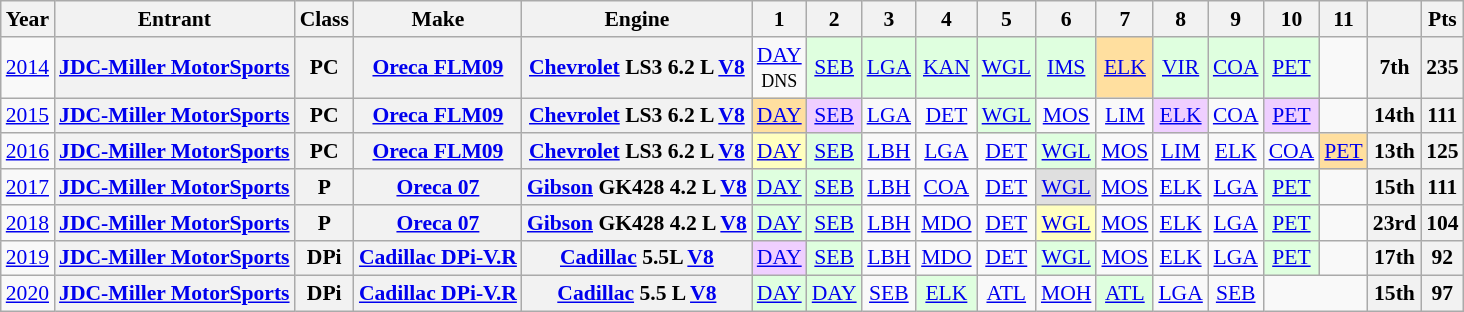<table class="wikitable" style="text-align:center; font-size:90%">
<tr>
<th>Year</th>
<th>Entrant</th>
<th>Class</th>
<th>Make</th>
<th>Engine</th>
<th>1</th>
<th>2</th>
<th>3</th>
<th>4</th>
<th>5</th>
<th>6</th>
<th>7</th>
<th>8</th>
<th>9</th>
<th>10</th>
<th>11</th>
<th></th>
<th>Pts</th>
</tr>
<tr>
<td><a href='#'>2014</a></td>
<th><a href='#'>JDC-Miller MotorSports</a></th>
<th>PC</th>
<th><a href='#'>Oreca FLM09</a></th>
<th><a href='#'>Chevrolet</a> LS3 6.2 L <a href='#'>V8</a></th>
<td><a href='#'>DAY</a><br><small>DNS</small></td>
<td style="background:#dfffdf;"><a href='#'>SEB</a><br></td>
<td style="background:#dfffdf;"><a href='#'>LGA</a><br></td>
<td style="background:#dfffdf;"><a href='#'>KAN</a><br></td>
<td style="background:#dfffdf;"><a href='#'>WGL</a><br></td>
<td style="background:#dfffdf;"><a href='#'>IMS</a><br></td>
<td style="background:#ffdf9f;"><a href='#'>ELK</a><br></td>
<td style="background:#dfffdf;"><a href='#'>VIR</a><br></td>
<td style="background:#dfffdf;"><a href='#'>COA</a><br></td>
<td style="background:#dfffdf;"><a href='#'>PET</a><br></td>
<td></td>
<th>7th</th>
<th>235</th>
</tr>
<tr>
<td><a href='#'>2015</a></td>
<th><a href='#'>JDC-Miller MotorSports</a></th>
<th>PC</th>
<th><a href='#'>Oreca FLM09</a></th>
<th><a href='#'>Chevrolet</a> LS3 6.2 L <a href='#'>V8</a></th>
<td style="background:#ffdf9f;"><a href='#'>DAY</a><br></td>
<td style="background:#efcfff;"><a href='#'>SEB</a><br></td>
<td><a href='#'>LGA</a><br></td>
<td><a href='#'>DET</a><br></td>
<td style="background:#dfffdf;"><a href='#'>WGL</a><br></td>
<td><a href='#'>MOS</a><br></td>
<td><a href='#'>LIM</a><br></td>
<td style="background:#efcfff;"><a href='#'>ELK</a><br></td>
<td><a href='#'>COA</a><br></td>
<td style="background:#efcfff;"><a href='#'>PET</a><br></td>
<td></td>
<th>14th</th>
<th>111</th>
</tr>
<tr>
<td><a href='#'>2016</a></td>
<th><a href='#'>JDC-Miller MotorSports</a></th>
<th>PC</th>
<th><a href='#'>Oreca FLM09</a></th>
<th><a href='#'>Chevrolet</a> LS3 6.2 L <a href='#'>V8</a></th>
<td style="background:#ffffbf;"><a href='#'>DAY</a><br></td>
<td style="background:#dfffdf;"><a href='#'>SEB</a><br></td>
<td><a href='#'>LBH</a><br></td>
<td><a href='#'>LGA</a><br></td>
<td><a href='#'>DET</a><br></td>
<td style="background:#dfffdf;"><a href='#'>WGL</a><br></td>
<td><a href='#'>MOS</a><br></td>
<td><a href='#'>LIM</a><br></td>
<td><a href='#'>ELK</a><br></td>
<td><a href='#'>COA</a><br></td>
<td style="background:#ffdf9f;"><a href='#'>PET</a><br></td>
<th>13th</th>
<th>125</th>
</tr>
<tr>
<td><a href='#'>2017</a></td>
<th><a href='#'>JDC-Miller MotorSports</a></th>
<th>P</th>
<th><a href='#'>Oreca 07</a></th>
<th><a href='#'>Gibson</a> GK428 4.2 L <a href='#'>V8</a></th>
<td style="background:#dfffdf;"><a href='#'>DAY</a><br></td>
<td style="background:#dfffdf;"><a href='#'>SEB</a><br></td>
<td><a href='#'>LBH</a><br></td>
<td><a href='#'>COA</a><br></td>
<td><a href='#'>DET</a><br></td>
<td style="background:#dfdfdf;"><a href='#'>WGL</a><br></td>
<td><a href='#'>MOS</a><br></td>
<td><a href='#'>ELK</a><br></td>
<td><a href='#'>LGA</a><br></td>
<td style="background:#dfffdf;"><a href='#'>PET</a><br></td>
<td></td>
<th>15th</th>
<th>111</th>
</tr>
<tr>
<td><a href='#'>2018</a></td>
<th><a href='#'>JDC-Miller MotorSports</a></th>
<th>P</th>
<th><a href='#'>Oreca 07</a></th>
<th><a href='#'>Gibson</a> GK428 4.2 L <a href='#'>V8</a></th>
<td style="background:#dfffdf;"><a href='#'>DAY</a><br></td>
<td style="background:#dfffdf;"><a href='#'>SEB</a><br></td>
<td><a href='#'>LBH</a><br></td>
<td><a href='#'>MDO</a><br></td>
<td><a href='#'>DET</a><br></td>
<td style="background:#ffffbf;"><a href='#'>WGL</a><br></td>
<td><a href='#'>MOS</a><br></td>
<td><a href='#'>ELK</a><br></td>
<td><a href='#'>LGA</a><br></td>
<td style="background:#dfffdf;"><a href='#'>PET</a><br></td>
<td></td>
<th>23rd</th>
<th>104</th>
</tr>
<tr>
<td><a href='#'>2019</a></td>
<th><a href='#'>JDC-Miller MotorSports</a></th>
<th>DPi</th>
<th><a href='#'>Cadillac DPi-V.R</a></th>
<th><a href='#'>Cadillac</a> 5.5L <a href='#'>V8</a></th>
<td style="background:#efcfff;"><a href='#'>DAY</a><br></td>
<td style="background:#dfffdf;"><a href='#'>SEB</a><br></td>
<td><a href='#'>LBH</a><br></td>
<td style="background:#;"><a href='#'>MDO</a><br></td>
<td style="background:#;"><a href='#'>DET</a><br></td>
<td style="background:#dfffdf;"><a href='#'>WGL</a><br></td>
<td style="background:#;"><a href='#'>MOS</a><br></td>
<td style="background:#;"><a href='#'>ELK</a><br></td>
<td style="background:#;"><a href='#'>LGA</a><br></td>
<td style="background:#dfffdf;"><a href='#'>PET</a><br></td>
<td></td>
<th>17th</th>
<th>92</th>
</tr>
<tr>
<td rowspan=1><a href='#'>2020</a></td>
<th><a href='#'>JDC-Miller MotorSports</a></th>
<th>DPi</th>
<th><a href='#'>Cadillac DPi-V.R</a></th>
<th><a href='#'>Cadillac</a> 5.5 L <a href='#'>V8</a></th>
<td style="background:#DFFFDF;"><a href='#'>DAY</a><br></td>
<td style="background:#DFFFDF;"><a href='#'>DAY</a><br></td>
<td><a href='#'>SEB</a><br></td>
<td style="background:#DFFFDF;"><a href='#'>ELK</a><br></td>
<td><a href='#'>ATL</a></td>
<td><a href='#'>MOH</a><br></td>
<td style="background:#DFFFDF;"><a href='#'>ATL</a><br></td>
<td><a href='#'>LGA</a><br></td>
<td><a href='#'>SEB</a><br></td>
<td colspan=2></td>
<th>15th</th>
<th>97</th>
</tr>
</table>
